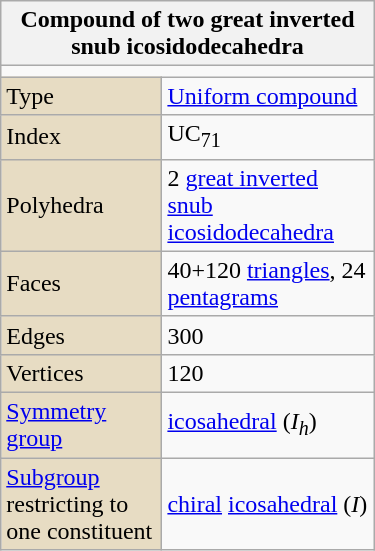<table class="wikitable" style="float:right; margin-left:8px; width:250px">
<tr>
<th bgcolor=#e7dcc3 colspan=2>Compound of two great inverted snub icosidodecahedra</th>
</tr>
<tr>
<td align=center colspan=2></td>
</tr>
<tr>
<td bgcolor=#e7dcc3>Type</td>
<td><a href='#'>Uniform compound</a></td>
</tr>
<tr>
<td bgcolor=#e7dcc3>Index</td>
<td>UC<sub>71</sub></td>
</tr>
<tr>
<td bgcolor=#e7dcc3>Polyhedra</td>
<td>2 <a href='#'>great inverted snub icosidodecahedra</a></td>
</tr>
<tr>
<td bgcolor=#e7dcc3>Faces</td>
<td>40+120 <a href='#'>triangles</a>, 24 <a href='#'>pentagrams</a></td>
</tr>
<tr>
<td bgcolor=#e7dcc3>Edges</td>
<td>300</td>
</tr>
<tr>
<td bgcolor=#e7dcc3>Vertices</td>
<td>120</td>
</tr>
<tr>
<td bgcolor=#e7dcc3><a href='#'>Symmetry group</a></td>
<td><a href='#'>icosahedral</a> (<em>I<sub>h</sub></em>)</td>
</tr>
<tr>
<td bgcolor=#e7dcc3><a href='#'>Subgroup</a> restricting to one constituent</td>
<td><a href='#'>chiral</a> <a href='#'>icosahedral</a> (<em>I</em>)</td>
</tr>
</table>
